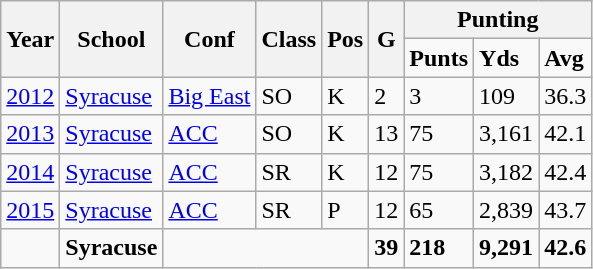<table class="wikitable">
<tr>
<th rowspan="2">Year</th>
<th rowspan="2">School</th>
<th rowspan="2">Conf</th>
<th rowspan="2">Class</th>
<th rowspan="2">Pos</th>
<th rowspan="2">G</th>
<th colspan="3" style="text-align: center; font-weight:bold;">Punting</th>
</tr>
<tr>
<td style="font-weight:bold;">Punts</td>
<td style="font-weight:bold;">Yds</td>
<td style="font-weight:bold;">Avg</td>
</tr>
<tr>
<td><a href='#'>2012</a></td>
<td><a href='#'>Syracuse</a></td>
<td><a href='#'>Big East</a></td>
<td>SO</td>
<td>K</td>
<td>2</td>
<td>3</td>
<td>109</td>
<td>36.3</td>
</tr>
<tr>
<td><a href='#'>2013</a></td>
<td><a href='#'>Syracuse</a></td>
<td><a href='#'>ACC</a></td>
<td>SO</td>
<td>K</td>
<td>13</td>
<td>75</td>
<td>3,161</td>
<td>42.1</td>
</tr>
<tr>
<td><a href='#'>2014</a></td>
<td><a href='#'>Syracuse</a></td>
<td><a href='#'>ACC</a></td>
<td>SR</td>
<td>K</td>
<td>12</td>
<td>75</td>
<td>3,182</td>
<td>42.4</td>
</tr>
<tr>
<td><a href='#'>2015</a></td>
<td><a href='#'>Syracuse</a></td>
<td><a href='#'>ACC</a></td>
<td>SR</td>
<td>P</td>
<td>12</td>
<td>65</td>
<td>2,839</td>
<td>43.7</td>
</tr>
<tr>
<td style="font-weight:bold;"></td>
<td style="font-weight:bold;">Syracuse</td>
<td colspan="3" style="font-weight:bold;"></td>
<td style="font-weight:bold;">39</td>
<td style="font-weight:bold;">218</td>
<td style="font-weight:bold;">9,291</td>
<td style="font-weight:bold;">42.6</td>
</tr>
</table>
